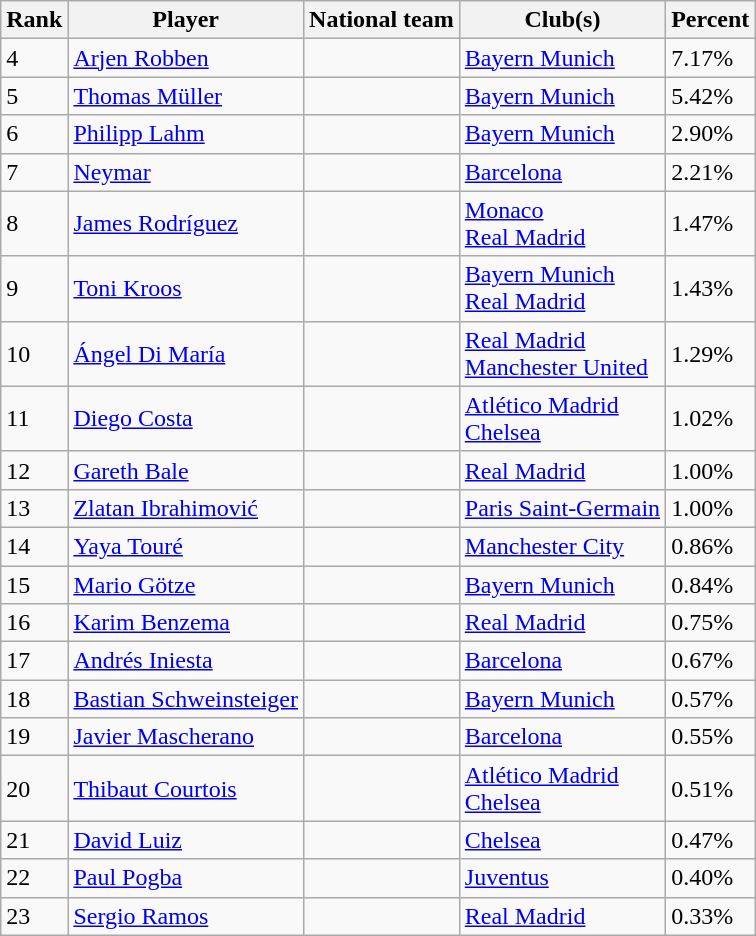<table class="wikitable">
<tr>
<th>Rank</th>
<th>Player</th>
<th>National team</th>
<th>Club(s)</th>
<th>Percent</th>
</tr>
<tr>
<td>4</td>
<td><a href='#'>Arjen Robben</a></td>
<td></td>
<td> <a href='#'>Bayern Munich</a></td>
<td>7.17%</td>
</tr>
<tr>
<td>5</td>
<td><a href='#'>Thomas Müller</a></td>
<td></td>
<td> <a href='#'>Bayern Munich</a></td>
<td>5.42%</td>
</tr>
<tr>
<td>6</td>
<td><a href='#'>Philipp Lahm</a></td>
<td></td>
<td> <a href='#'>Bayern Munich</a></td>
<td>2.90%</td>
</tr>
<tr>
<td>7</td>
<td><a href='#'>Neymar</a></td>
<td></td>
<td> <a href='#'>Barcelona</a></td>
<td>2.21%</td>
</tr>
<tr>
<td>8</td>
<td><a href='#'>James Rodríguez</a></td>
<td></td>
<td> <a href='#'>Monaco</a><br> <a href='#'>Real Madrid</a></td>
<td>1.47%</td>
</tr>
<tr>
<td>9</td>
<td><a href='#'>Toni Kroos</a></td>
<td></td>
<td> <a href='#'>Bayern Munich</a><br> <a href='#'>Real Madrid</a></td>
<td>1.43%</td>
</tr>
<tr>
<td>10</td>
<td><a href='#'>Ángel Di María</a></td>
<td></td>
<td> <a href='#'>Real Madrid</a><br> <a href='#'>Manchester United</a></td>
<td>1.29%</td>
</tr>
<tr>
<td>11</td>
<td><a href='#'>Diego Costa</a></td>
<td></td>
<td> <a href='#'>Atlético Madrid</a><br> <a href='#'>Chelsea</a></td>
<td>1.02%</td>
</tr>
<tr>
<td>12</td>
<td><a href='#'>Gareth Bale</a></td>
<td></td>
<td> <a href='#'>Real Madrid</a></td>
<td>1.00%</td>
</tr>
<tr>
<td>13</td>
<td><a href='#'>Zlatan Ibrahimović</a></td>
<td></td>
<td> <a href='#'>Paris Saint-Germain</a></td>
<td>1.00%</td>
</tr>
<tr>
<td>14</td>
<td><a href='#'>Yaya Touré</a></td>
<td></td>
<td> <a href='#'>Manchester City</a></td>
<td>0.86%</td>
</tr>
<tr>
<td>15</td>
<td><a href='#'>Mario Götze</a></td>
<td></td>
<td> <a href='#'>Bayern Munich</a></td>
<td>0.84%</td>
</tr>
<tr>
<td>16</td>
<td><a href='#'>Karim Benzema</a></td>
<td></td>
<td> <a href='#'>Real Madrid</a></td>
<td>0.75%</td>
</tr>
<tr>
<td>17</td>
<td><a href='#'>Andrés Iniesta</a></td>
<td></td>
<td> <a href='#'>Barcelona</a></td>
<td>0.67%</td>
</tr>
<tr>
<td>18</td>
<td><a href='#'>Bastian Schweinsteiger</a></td>
<td></td>
<td> <a href='#'>Bayern Munich</a></td>
<td>0.57%</td>
</tr>
<tr>
<td>19</td>
<td><a href='#'>Javier Mascherano</a></td>
<td></td>
<td> <a href='#'>Barcelona</a></td>
<td>0.55%</td>
</tr>
<tr>
<td>20</td>
<td><a href='#'>Thibaut Courtois</a></td>
<td></td>
<td> <a href='#'>Atlético Madrid</a><br> <a href='#'>Chelsea</a></td>
<td>0.51%</td>
</tr>
<tr>
<td>21</td>
<td><a href='#'>David Luiz</a></td>
<td></td>
<td> <a href='#'>Chelsea</a></td>
<td>0.47%</td>
</tr>
<tr>
<td>22</td>
<td><a href='#'>Paul Pogba</a></td>
<td></td>
<td> <a href='#'>Juventus</a></td>
<td>0.40%</td>
</tr>
<tr>
<td>23</td>
<td><a href='#'>Sergio Ramos</a></td>
<td></td>
<td> <a href='#'>Real Madrid</a></td>
<td>0.33%</td>
</tr>
</table>
